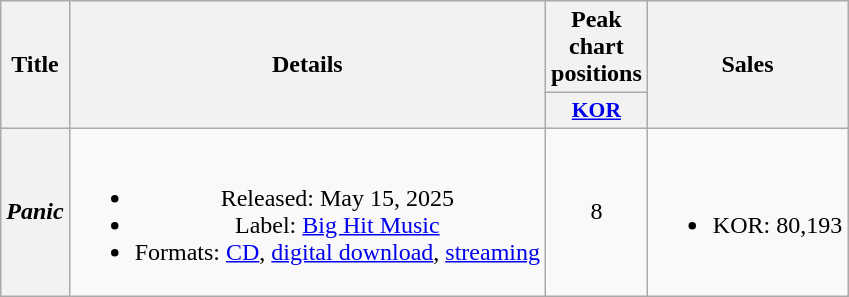<table class="wikitable plainrowheaders" style="text-align:center">
<tr>
<th scope="col" rowspan="2">Title</th>
<th scope="col" rowspan="2">Details</th>
<th scope="col" colspan="1">Peak chart positions</th>
<th scope="col" rowspan="2">Sales</th>
</tr>
<tr>
<th scope="col" style="font-size:90%; width:2.5em"><a href='#'>KOR</a><br></th>
</tr>
<tr>
<th scope="row"><em>Panic</em></th>
<td><br><ul><li>Released: May 15, 2025</li><li>Label: <a href='#'>Big Hit Music</a></li><li>Formats: <a href='#'>CD</a>, <a href='#'>digital download</a>, <a href='#'>streaming</a></li></ul></td>
<td>8</td>
<td><br><ul><li>KOR: 80,193</li></ul></td>
</tr>
</table>
